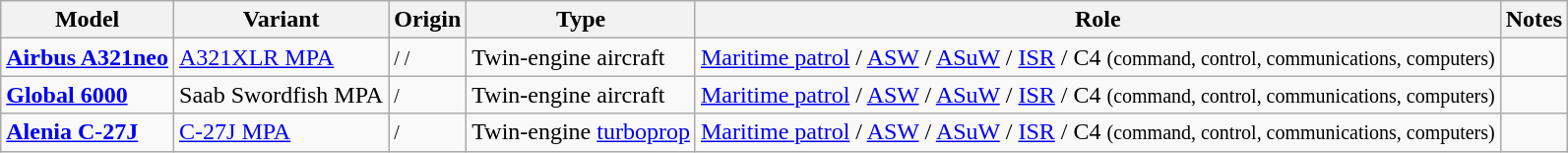<table class="wikitable sortable">
<tr>
<th scope=col>Model</th>
<th scope=col>Variant</th>
<th scope=col>Origin</th>
<th scope=col>Type</th>
<th scope=col>Role</th>
<th scope=col>Notes</th>
</tr>
<tr>
<td><strong><a href='#'>Airbus A321neo</a></strong></td>
<td><a href='#'>A321XLR MPA</a></td>
<td><small> /  / </small></td>
<td>Twin-engine aircraft</td>
<td><a href='#'>Maritime patrol</a> / <a href='#'>ASW</a> / <a href='#'>ASuW</a> / <a href='#'>ISR</a> / C4 <small>(command, control, communications, computers)</small></td>
<td></td>
</tr>
<tr>
<td><strong><a href='#'>Global 6000</a></strong></td>
<td>Saab Swordfish MPA</td>
<td><small> / </small></td>
<td>Twin-engine aircraft</td>
<td><a href='#'>Maritime patrol</a> / <a href='#'>ASW</a> / <a href='#'>ASuW</a> / <a href='#'>ISR</a> / C4 <small>(command, control, communications, computers)</small></td>
<td></td>
</tr>
<tr>
<td><a href='#'><strong>Alenia C-27J</strong></a></td>
<td><a href='#'>C-27J MPA</a></td>
<td><small></small> <small>/</small> <small></small></td>
<td>Twin-engine <a href='#'>turboprop</a></td>
<td><a href='#'>Maritime patrol</a> / <a href='#'>ASW</a> / <a href='#'>ASuW</a> / <a href='#'>ISR</a> / C4 <small>(command, control, communications, computers)</small></td>
<td></td>
</tr>
</table>
